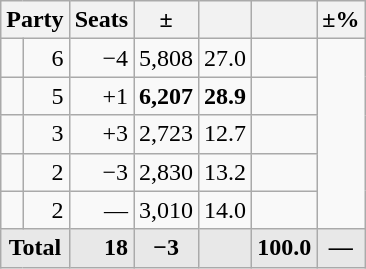<table class=wikitable>
<tr>
<th colspan=2 align=center>Party</th>
<th>Seats</th>
<th>±</th>
<th></th>
<th></th>
<th>±%</th>
</tr>
<tr>
<td></td>
<td align=right>6</td>
<td align=right>−4</td>
<td align=right>5,808</td>
<td align=right>27.0</td>
<td align=right></td>
</tr>
<tr>
<td></td>
<td align=right>5</td>
<td align=right>+1</td>
<td align=right><strong>6,207</strong></td>
<td align=right><strong>28.9</strong></td>
<td align=right></td>
</tr>
<tr>
<td></td>
<td align=right>3</td>
<td align=right>+3</td>
<td align=right>2,723</td>
<td align=right>12.7</td>
<td align=right></td>
</tr>
<tr>
<td></td>
<td align=right>2</td>
<td align=right>−3</td>
<td align=right>2,830</td>
<td align=right>13.2</td>
<td align=right></td>
</tr>
<tr>
<td></td>
<td align=right>2</td>
<td align=right>—</td>
<td align=right>3,010</td>
<td align=right>14.0</td>
<td align=right></td>
</tr>
<tr style="font-weight:bold; background:rgb(232,232,232);">
<td colspan=2 align=center>Total</td>
<td align=right>18</td>
<td align=center>−3</td>
<td align=right></td>
<td align=center>100.0</td>
<td align=center>—</td>
</tr>
</table>
